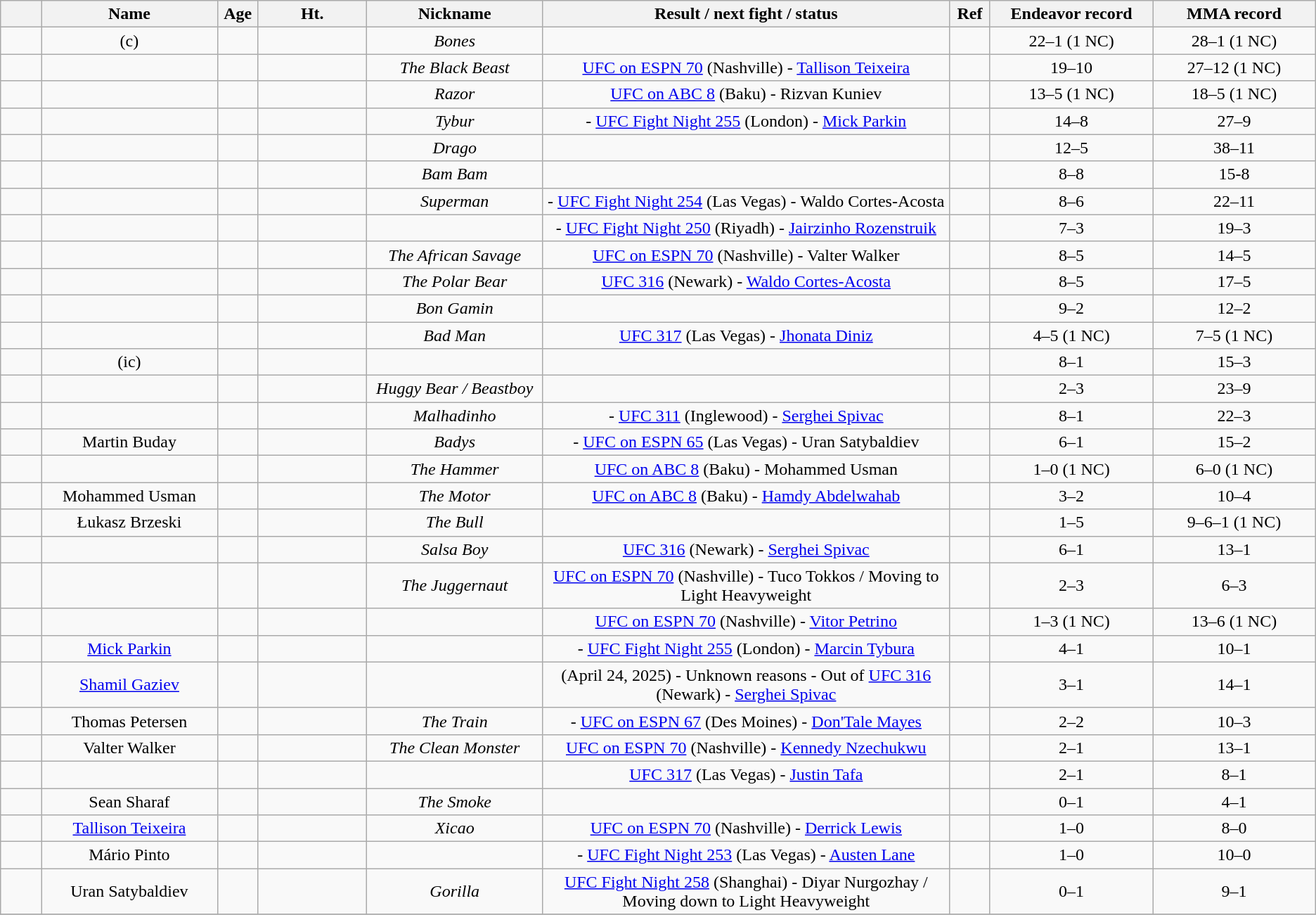<table class="wikitable sortable" style="text-align:center">
<tr>
<th width=3%></th>
<th width=13%>Name</th>
<th width=3%>Age</th>
<th width=8%>Ht.</th>
<th width=13%>Nickname</th>
<th width=30%>Result / next fight / status</th>
<th width=3%>Ref</th>
<th width=12%>Endeavor record</th>
<th width=12%>MMA record</th>
</tr>
<tr>
<td></td>
<td> (c)</td>
<td></td>
<td></td>
<td><em>Bones</em></td>
<td></td>
<td></td>
<td>22–1 (1 NC)</td>
<td>28–1 (1 NC)</td>
</tr>
<tr>
<td></td>
<td></td>
<td></td>
<td></td>
<td><em>The Black Beast</em></td>
<td><a href='#'>UFC on ESPN 70</a> (Nashville) - <a href='#'>Tallison Teixeira</a></td>
<td></td>
<td>19–10</td>
<td>27–12 (1 NC)</td>
</tr>
<tr>
<td></td>
<td></td>
<td></td>
<td></td>
<td><em>Razor</em></td>
<td><a href='#'>UFC on ABC 8</a>  (Baku) - Rizvan Kuniev</td>
<td></td>
<td>13–5 (1 NC)</td>
<td>18–5 (1 NC)</td>
</tr>
<tr>
<td></td>
<td></td>
<td></td>
<td></td>
<td><em>Tybur</em></td>
<td> - <a href='#'>UFC Fight Night 255</a> (London) - <a href='#'>Mick Parkin</a></td>
<td></td>
<td>14–8</td>
<td>27–9</td>
</tr>
<tr>
<td></td>
<td></td>
<td></td>
<td></td>
<td><em>Drago</em></td>
<td></td>
<td></td>
<td>12–5</td>
<td>38–11</td>
</tr>
<tr>
<td></td>
<td></td>
<td></td>
<td></td>
<td><em>Bam Bam</em></td>
<td></td>
<td></td>
<td>8–8</td>
<td>15-8</td>
</tr>
<tr>
<td></td>
<td></td>
<td></td>
<td></td>
<td><em>Superman</em></td>
<td> - <a href='#'>UFC Fight Night 254</a> (Las Vegas) - Waldo Cortes-Acosta</td>
<td></td>
<td>8–6</td>
<td>22–11</td>
</tr>
<tr>
<td></td>
<td></td>
<td></td>
<td></td>
<td></td>
<td> - <a href='#'>UFC Fight Night 250</a> (Riyadh) - <a href='#'>Jairzinho Rozenstruik</a></td>
<td></td>
<td>7–3</td>
<td>19–3</td>
</tr>
<tr>
<td></td>
<td></td>
<td></td>
<td></td>
<td><em>The African Savage</em></td>
<td><a href='#'>UFC on ESPN 70</a> (Nashville) - Valter Walker</td>
<td></td>
<td>8–5</td>
<td>14–5</td>
</tr>
<tr>
<td></td>
<td></td>
<td></td>
<td></td>
<td><em>The Polar Bear</em></td>
<td><a href='#'>UFC 316</a> (Newark) - <a href='#'>Waldo Cortes-Acosta</a></td>
<td></td>
<td>8–5</td>
<td>17–5</td>
</tr>
<tr>
<td></td>
<td></td>
<td></td>
<td></td>
<td><em>Bon Gamin</em></td>
<td></td>
<td></td>
<td>9–2</td>
<td>12–2</td>
</tr>
<tr>
<td></td>
<td></td>
<td></td>
<td></td>
<td><em>Bad Man</em></td>
<td><a href='#'>UFC 317</a> (Las Vegas) - <a href='#'>Jhonata Diniz</a></td>
<td></td>
<td>4–5 (1 NC)</td>
<td>7–5 (1 NC)</td>
</tr>
<tr>
<td></td>
<td> (ic)</td>
<td></td>
<td></td>
<td></td>
<td></td>
<td></td>
<td>8–1</td>
<td>15–3</td>
</tr>
<tr>
<td></td>
<td></td>
<td></td>
<td></td>
<td><em>Huggy Bear / Beastboy</em></td>
<td></td>
<td></td>
<td>2–3</td>
<td>23–9</td>
</tr>
<tr>
<td></td>
<td></td>
<td></td>
<td></td>
<td><em>Malhadinho</em></td>
<td> - <a href='#'>UFC 311</a> (Inglewood) - <a href='#'>Serghei Spivac</a></td>
<td></td>
<td>8–1</td>
<td>22–3</td>
</tr>
<tr>
<td></td>
<td>Martin Buday</td>
<td></td>
<td></td>
<td><em>Badys</em></td>
<td> - <a href='#'>UFC on ESPN 65</a> (Las Vegas) - Uran Satybaldiev</td>
<td></td>
<td>6–1</td>
<td>15–2</td>
</tr>
<tr>
<td></td>
<td></td>
<td></td>
<td></td>
<td><em>The Hammer</em></td>
<td><a href='#'>UFC on ABC 8</a>  (Baku) - Mohammed Usman</td>
<td></td>
<td>1–0 (1 NC)</td>
<td>6–0 (1 NC)</td>
</tr>
<tr>
<td></td>
<td>Mohammed Usman</td>
<td></td>
<td></td>
<td><em>The Motor</em></td>
<td><a href='#'>UFC on ABC 8</a>  (Baku) - <a href='#'>Hamdy Abdelwahab</a></td>
<td></td>
<td>3–2</td>
<td>10–4</td>
</tr>
<tr>
<td></td>
<td>Łukasz Brzeski</td>
<td></td>
<td></td>
<td><em>The Bull</em></td>
<td></td>
<td></td>
<td>1–5</td>
<td>9–6–1 (1 NC)</td>
</tr>
<tr>
<td></td>
<td></td>
<td></td>
<td></td>
<td><em>Salsa Boy</em></td>
<td><a href='#'>UFC 316</a> (Newark) - <a href='#'>Serghei Spivac</a></td>
<td></td>
<td>6–1</td>
<td>13–1</td>
</tr>
<tr>
<td></td>
<td></td>
<td></td>
<td></td>
<td><em>The Juggernaut</em></td>
<td><a href='#'>UFC on ESPN 70</a> (Nashville) - Tuco Tokkos / Moving to Light Heavyweight</td>
<td></td>
<td>2–3</td>
<td>6–3</td>
</tr>
<tr>
<td></td>
<td></td>
<td></td>
<td></td>
<td></td>
<td><a href='#'>UFC on ESPN 70</a> (Nashville) - <a href='#'>Vitor Petrino</a></td>
<td></td>
<td>1–3 (1 NC)</td>
<td>13–6 (1 NC)</td>
</tr>
<tr>
<td></td>
<td><a href='#'>Mick Parkin</a></td>
<td></td>
<td></td>
<td></td>
<td> - <a href='#'>UFC Fight Night 255</a> (London) - <a href='#'>Marcin Tybura</a></td>
<td></td>
<td>4–1</td>
<td>10–1</td>
</tr>
<tr>
<td></td>
<td><a href='#'>Shamil Gaziev</a></td>
<td></td>
<td></td>
<td></td>
<td>(April 24, 2025) - Unknown reasons - Out of <a href='#'>UFC 316</a> (Newark) - <a href='#'>Serghei Spivac</a></td>
<td></td>
<td>3–1</td>
<td>14–1</td>
</tr>
<tr>
<td></td>
<td>Thomas Petersen</td>
<td></td>
<td></td>
<td><em>The Train</em></td>
<td> - <a href='#'>UFC on ESPN 67</a> (Des Moines) - <a href='#'>Don'Tale Mayes</a></td>
<td></td>
<td>2–2</td>
<td>10–3</td>
</tr>
<tr>
<td></td>
<td>Valter Walker</td>
<td></td>
<td></td>
<td><em>The Clean Monster</em></td>
<td><a href='#'>UFC on ESPN 70</a> (Nashville) - <a href='#'>Kennedy Nzechukwu</a></td>
<td></td>
<td>2–1</td>
<td>13–1</td>
</tr>
<tr>
<td></td>
<td></td>
<td></td>
<td></td>
<td></td>
<td><a href='#'>UFC 317</a> (Las Vegas) - <a href='#'>Justin Tafa</a></td>
<td></td>
<td>2–1</td>
<td>8–1</td>
</tr>
<tr>
<td></td>
<td>Sean Sharaf</td>
<td></td>
<td></td>
<td><em>The Smoke</em></td>
<td></td>
<td></td>
<td>0–1</td>
<td>4–1</td>
</tr>
<tr>
<td></td>
<td><a href='#'>Tallison Teixeira</a></td>
<td></td>
<td></td>
<td><em>Xicao</em></td>
<td><a href='#'>UFC on ESPN 70</a> (Nashville) - <a href='#'>Derrick Lewis</a></td>
<td></td>
<td>1–0</td>
<td>8–0</td>
</tr>
<tr>
<td></td>
<td>Mário Pinto</td>
<td></td>
<td></td>
<td></td>
<td> - <a href='#'>UFC Fight Night 253</a> (Las Vegas) - <a href='#'>Austen Lane</a></td>
<td></td>
<td>1–0</td>
<td>10–0</td>
</tr>
<tr>
<td></td>
<td>Uran Satybaldiev</td>
<td></td>
<td></td>
<td><em>Gorilla</em></td>
<td><a href='#'>UFC Fight Night 258</a> (Shanghai) - Diyar Nurgozhay / Moving down to Light Heavyweight</td>
<td></td>
<td>0–1</td>
<td>9–1</td>
</tr>
<tr>
</tr>
</table>
